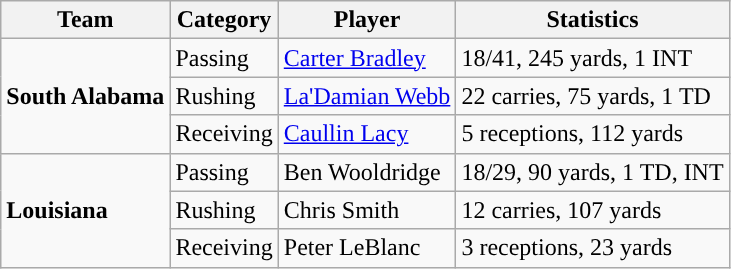<table class="wikitable" style="float: left;">
<tr>
<th>Team</th>
<th>Category</th>
<th>Player</th>
<th>Statistics</th>
</tr>
<tr>
<td rowspan=3><strong>South Alabama</strong></td>
<td>Passing</td>
<td><a href='#'>Carter Bradley</a></td>
<td>18/41, 245 yards, 1 INT</td>
</tr>
<tr>
<td>Rushing</td>
<td><a href='#'>La'Damian Webb</a></td>
<td>22 carries, 75 yards, 1 TD</td>
</tr>
<tr>
<td>Receiving</td>
<td><a href='#'>Caullin Lacy</a></td>
<td>5 receptions, 112 yards</td>
</tr>
<tr>
<td rowspan=3><strong>Louisiana</strong></td>
<td>Passing</td>
<td>Ben Wooldridge</td>
<td>18/29, 90 yards, 1 TD, INT</td>
</tr>
<tr>
<td>Rushing</td>
<td>Chris Smith</td>
<td>12 carries, 107 yards</td>
</tr>
<tr>
<td>Receiving</td>
<td>Peter LeBlanc</td>
<td>3 receptions, 23 yards</td>
</tr>
</table>
